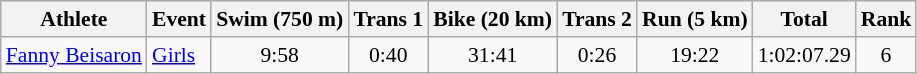<table class="wikitable" border="1" style="font-size:90%">
<tr>
<th>Athlete</th>
<th>Event</th>
<th>Swim (750 m)</th>
<th>Trans 1</th>
<th>Bike (20 km)</th>
<th>Trans 2</th>
<th>Run (5 km)</th>
<th>Total</th>
<th>Rank</th>
</tr>
<tr align=center>
<td align=left><a href='#'>Fanny Beisaron</a></td>
<td align=left><a href='#'>Girls</a></td>
<td>9:58</td>
<td>0:40</td>
<td>31:41</td>
<td>0:26</td>
<td>19:22</td>
<td>1:02:07.29</td>
<td>6</td>
</tr>
</table>
